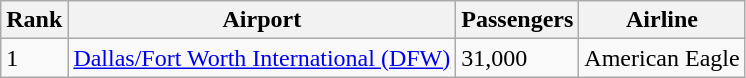<table class="wikitable">
<tr>
<th>Rank</th>
<th>Airport</th>
<th>Passengers</th>
<th>Airline</th>
</tr>
<tr>
<td>1</td>
<td><a href='#'>Dallas/Fort Worth International (DFW)</a></td>
<td>31,000</td>
<td>American Eagle</td>
</tr>
</table>
